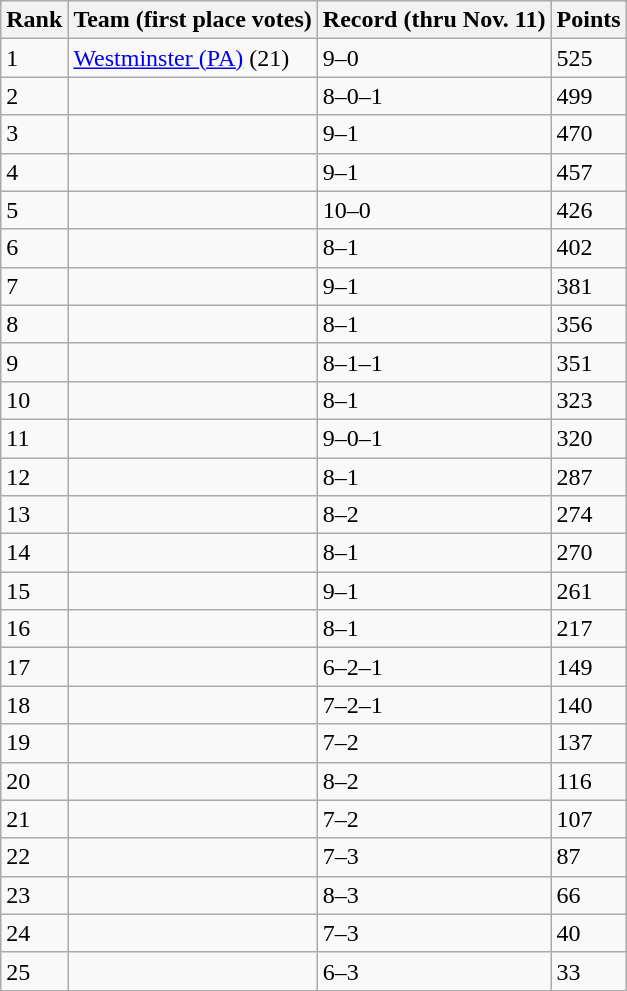<table class="wikitable">
<tr>
<th>Rank</th>
<th>Team (first place votes)</th>
<th>Record (thru Nov. 11)</th>
<th>Points</th>
</tr>
<tr>
<td>1</td>
<td><a href='#'>Westminster (PA)</a> (21)</td>
<td>9–0</td>
<td>525</td>
</tr>
<tr>
<td>2</td>
<td></td>
<td>8–0–1</td>
<td>499</td>
</tr>
<tr>
<td>3</td>
<td></td>
<td>9–1</td>
<td>470</td>
</tr>
<tr>
<td>4</td>
<td></td>
<td>9–1</td>
<td>457</td>
</tr>
<tr>
<td>5</td>
<td></td>
<td>10–0</td>
<td>426</td>
</tr>
<tr>
<td>6</td>
<td></td>
<td>8–1</td>
<td>402</td>
</tr>
<tr>
<td>7</td>
<td></td>
<td>9–1</td>
<td>381</td>
</tr>
<tr>
<td>8</td>
<td></td>
<td>8–1</td>
<td>356</td>
</tr>
<tr>
<td>9</td>
<td></td>
<td>8–1–1</td>
<td>351</td>
</tr>
<tr>
<td>10</td>
<td></td>
<td>8–1</td>
<td>323</td>
</tr>
<tr>
<td>11</td>
<td></td>
<td>9–0–1</td>
<td>320</td>
</tr>
<tr>
<td>12</td>
<td></td>
<td>8–1</td>
<td>287</td>
</tr>
<tr>
<td>13</td>
<td></td>
<td>8–2</td>
<td>274</td>
</tr>
<tr>
<td>14</td>
<td></td>
<td>8–1</td>
<td>270</td>
</tr>
<tr>
<td>15</td>
<td></td>
<td>9–1</td>
<td>261</td>
</tr>
<tr>
<td>16</td>
<td></td>
<td>8–1</td>
<td>217</td>
</tr>
<tr>
<td>17</td>
<td></td>
<td>6–2–1</td>
<td>149</td>
</tr>
<tr>
<td>18</td>
<td></td>
<td>7–2–1</td>
<td>140</td>
</tr>
<tr>
<td>19</td>
<td></td>
<td>7–2</td>
<td>137</td>
</tr>
<tr>
<td>20</td>
<td></td>
<td>8–2</td>
<td>116</td>
</tr>
<tr>
<td>21</td>
<td></td>
<td>7–2</td>
<td>107</td>
</tr>
<tr>
<td>22</td>
<td></td>
<td>7–3</td>
<td>87</td>
</tr>
<tr>
<td>23</td>
<td></td>
<td>8–3</td>
<td>66</td>
</tr>
<tr>
<td>24</td>
<td></td>
<td>7–3</td>
<td>40</td>
</tr>
<tr>
<td>25</td>
<td></td>
<td>6–3</td>
<td>33</td>
</tr>
<tr>
</tr>
</table>
